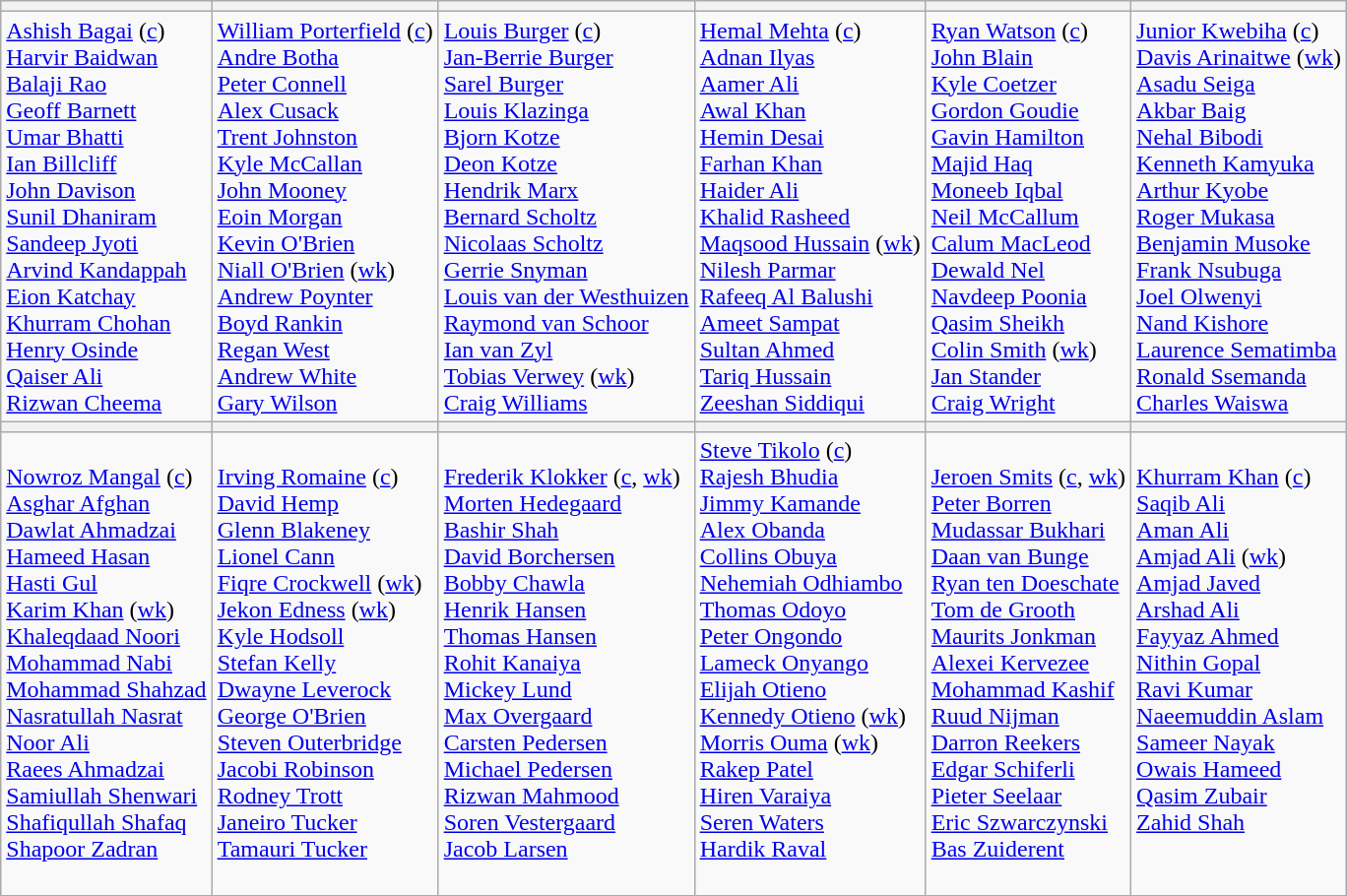<table class="wikitable">
<tr>
<th></th>
<th></th>
<th></th>
<th></th>
<th></th>
<th></th>
</tr>
<tr>
<td><a href='#'>Ashish Bagai</a> (<a href='#'>c</a>)<br><a href='#'>Harvir Baidwan</a><br><a href='#'>Balaji Rao</a><br><a href='#'>Geoff Barnett</a><br><a href='#'>Umar Bhatti</a><br><a href='#'>Ian Billcliff</a><br><a href='#'>John Davison</a><br><a href='#'>Sunil Dhaniram</a><br><a href='#'>Sandeep Jyoti</a><br><a href='#'>Arvind Kandappah</a><br><a href='#'>Eion Katchay</a><br><a href='#'>Khurram Chohan</a><br><a href='#'>Henry Osinde</a><br><a href='#'>Qaiser Ali</a><br><a href='#'>Rizwan Cheema</a></td>
<td><a href='#'>William Porterfield</a> (<a href='#'>c</a>)<br><a href='#'>Andre Botha</a><br><a href='#'>Peter Connell</a><br><a href='#'>Alex Cusack</a><br><a href='#'>Trent Johnston</a><br><a href='#'>Kyle McCallan</a><br><a href='#'>John Mooney</a><br><a href='#'>Eoin Morgan</a><br><a href='#'>Kevin O'Brien</a><br><a href='#'>Niall O'Brien</a> (<a href='#'>wk</a>)<br><a href='#'>Andrew Poynter</a><br><a href='#'>Boyd Rankin</a><br><a href='#'>Regan West</a><br><a href='#'>Andrew White</a><br><a href='#'>Gary Wilson</a></td>
<td><a href='#'>Louis Burger</a> (<a href='#'>c</a>)<br><a href='#'>Jan-Berrie Burger</a><br><a href='#'>Sarel Burger</a><br><a href='#'>Louis Klazinga</a><br><a href='#'>Bjorn Kotze</a><br><a href='#'>Deon Kotze</a><br><a href='#'>Hendrik Marx</a><br><a href='#'>Bernard Scholtz</a><br><a href='#'>Nicolaas Scholtz</a><br><a href='#'>Gerrie Snyman</a><br><a href='#'>Louis van der Westhuizen</a><br><a href='#'>Raymond van Schoor</a><br><a href='#'>Ian van Zyl</a><br><a href='#'>Tobias Verwey</a> (<a href='#'>wk</a>)<br><a href='#'>Craig Williams</a></td>
<td><a href='#'>Hemal Mehta</a> (<a href='#'>c</a>)<br><a href='#'>Adnan Ilyas</a><br><a href='#'>Aamer Ali</a><br><a href='#'>Awal Khan</a><br><a href='#'>Hemin Desai</a><br><a href='#'>Farhan Khan</a><br><a href='#'>Haider Ali</a><br><a href='#'>Khalid Rasheed</a><br><a href='#'>Maqsood Hussain</a> (<a href='#'>wk</a>)<br><a href='#'>Nilesh Parmar</a><br><a href='#'>Rafeeq Al Balushi</a><br><a href='#'>Ameet Sampat</a><br><a href='#'>Sultan Ahmed</a><br><a href='#'>Tariq Hussain</a><br><a href='#'>Zeeshan Siddiqui</a></td>
<td><a href='#'>Ryan Watson</a> (<a href='#'>c</a>)<br><a href='#'>John Blain</a><br><a href='#'>Kyle Coetzer</a><br><a href='#'>Gordon Goudie</a><br><a href='#'>Gavin Hamilton</a><br><a href='#'>Majid Haq</a><br><a href='#'>Moneeb Iqbal</a><br><a href='#'>Neil McCallum</a><br><a href='#'>Calum MacLeod</a><br><a href='#'>Dewald Nel</a><br><a href='#'>Navdeep Poonia</a><br><a href='#'>Qasim Sheikh</a><br><a href='#'>Colin Smith</a> (<a href='#'>wk</a>)<br><a href='#'>Jan Stander</a><br><a href='#'>Craig Wright</a></td>
<td><a href='#'>Junior Kwebiha</a> (<a href='#'>c</a>)<br><a href='#'>Davis Arinaitwe</a> (<a href='#'>wk</a>)<br><a href='#'>Asadu Seiga</a><br><a href='#'>Akbar Baig</a><br><a href='#'>Nehal Bibodi</a><br><a href='#'>Kenneth Kamyuka</a><br><a href='#'>Arthur Kyobe</a><br><a href='#'>Roger Mukasa</a><br><a href='#'>Benjamin Musoke</a><br><a href='#'>Frank Nsubuga</a><br><a href='#'>Joel Olwenyi</a><br><a href='#'>Nand Kishore</a><br><a href='#'>Laurence Sematimba</a><br><a href='#'>Ronald Ssemanda</a><br><a href='#'>Charles Waiswa</a></td>
</tr>
<tr>
<th></th>
<th></th>
<th></th>
<th></th>
<th></th>
<th></th>
</tr>
<tr>
<td><a href='#'>Nowroz Mangal</a> (<a href='#'>c</a>)<br><a href='#'>Asghar Afghan</a><br><a href='#'>Dawlat Ahmadzai</a><br><a href='#'>Hameed Hasan</a><br><a href='#'>Hasti Gul</a><br><a href='#'>Karim Khan</a> (<a href='#'>wk</a>)<br><a href='#'>Khaleqdaad Noori</a><br><a href='#'>Mohammad Nabi</a><br><a href='#'>Mohammad Shahzad</a><br><a href='#'>Nasratullah Nasrat</a><br><a href='#'>Noor Ali</a><br><a href='#'>Raees Ahmadzai</a><br><a href='#'>Samiullah Shenwari</a><br><a href='#'>Shafiqullah Shafaq</a><br><a href='#'>Shapoor Zadran</a></td>
<td><a href='#'>Irving Romaine</a> (<a href='#'>c</a>)<br><a href='#'>David Hemp</a><br><a href='#'>Glenn Blakeney</a><br><a href='#'>Lionel Cann</a><br><a href='#'>Fiqre Crockwell</a> (<a href='#'>wk</a>)<br><a href='#'>Jekon Edness</a> (<a href='#'>wk</a>)<br><a href='#'>Kyle Hodsoll</a><br><a href='#'>Stefan Kelly</a><br><a href='#'>Dwayne Leverock</a><br><a href='#'>George O'Brien</a><br><a href='#'>Steven Outerbridge</a><br><a href='#'>Jacobi Robinson</a><br><a href='#'>Rodney Trott</a><br><a href='#'>Janeiro Tucker</a><br><a href='#'>Tamauri Tucker</a></td>
<td><a href='#'>Frederik Klokker</a> (<a href='#'>c</a>, <a href='#'>wk</a>)<br><a href='#'>Morten Hedegaard</a><br><a href='#'>Bashir Shah</a><br><a href='#'>David Borchersen</a><br><a href='#'>Bobby Chawla</a><br><a href='#'>Henrik Hansen</a><br><a href='#'>Thomas Hansen</a><br><a href='#'>Rohit Kanaiya</a><br><a href='#'>Mickey Lund</a><br><a href='#'>Max Overgaard</a><br><a href='#'>Carsten Pedersen</a><br><a href='#'>Michael Pedersen</a><br><a href='#'>Rizwan Mahmood</a><br><a href='#'>Soren Vestergaard</a><br><a href='#'>Jacob Larsen</a></td>
<td><a href='#'>Steve Tikolo</a> (<a href='#'>c</a>)<br><a href='#'>Rajesh Bhudia</a><br><a href='#'>Jimmy Kamande</a><br><a href='#'>Alex Obanda</a><br><a href='#'>Collins Obuya</a><br><a href='#'>Nehemiah Odhiambo</a><br><a href='#'>Thomas Odoyo</a><br><a href='#'>Peter Ongondo</a><br><a href='#'>Lameck Onyango</a><br><a href='#'>Elijah Otieno</a><br><a href='#'>Kennedy Otieno</a> (<a href='#'>wk</a>)<br><a href='#'>Morris Ouma</a> (<a href='#'>wk</a>)<br><a href='#'>Rakep Patel</a><br><a href='#'>Hiren Varaiya</a><br><a href='#'>Seren Waters</a><br><a href='#'>Hardik Raval</a><br><br></td>
<td><a href='#'>Jeroen Smits</a> (<a href='#'>c</a>, <a href='#'>wk</a>)<br><a href='#'>Peter Borren</a><br><a href='#'>Mudassar Bukhari</a><br><a href='#'>Daan van Bunge</a><br><a href='#'>Ryan ten Doeschate</a><br><a href='#'>Tom de Grooth</a><br><a href='#'>Maurits Jonkman</a><br><a href='#'>Alexei Kervezee</a><br><a href='#'>Mohammad Kashif</a><br><a href='#'>Ruud Nijman</a><br><a href='#'>Darron Reekers</a><br><a href='#'>Edgar Schiferli</a><br><a href='#'>Pieter Seelaar</a><br><a href='#'>Eric Szwarczynski</a><br><a href='#'>Bas Zuiderent</a></td>
<td><a href='#'>Khurram Khan</a> (<a href='#'>c</a>)<br><a href='#'>Saqib Ali</a><br><a href='#'>Aman Ali</a><br><a href='#'>Amjad Ali</a> (<a href='#'>wk</a>)<br><a href='#'>Amjad Javed</a><br><a href='#'>Arshad Ali</a><br><a href='#'>Fayyaz Ahmed</a><br><a href='#'>Nithin Gopal</a><br><a href='#'>Ravi Kumar</a><br><a href='#'>Naeemuddin Aslam</a><br><a href='#'>Sameer Nayak</a><br><a href='#'>Owais Hameed</a><br><a href='#'>Qasim Zubair</a><br><a href='#'>Zahid Shah</a><br><br></td>
</tr>
</table>
